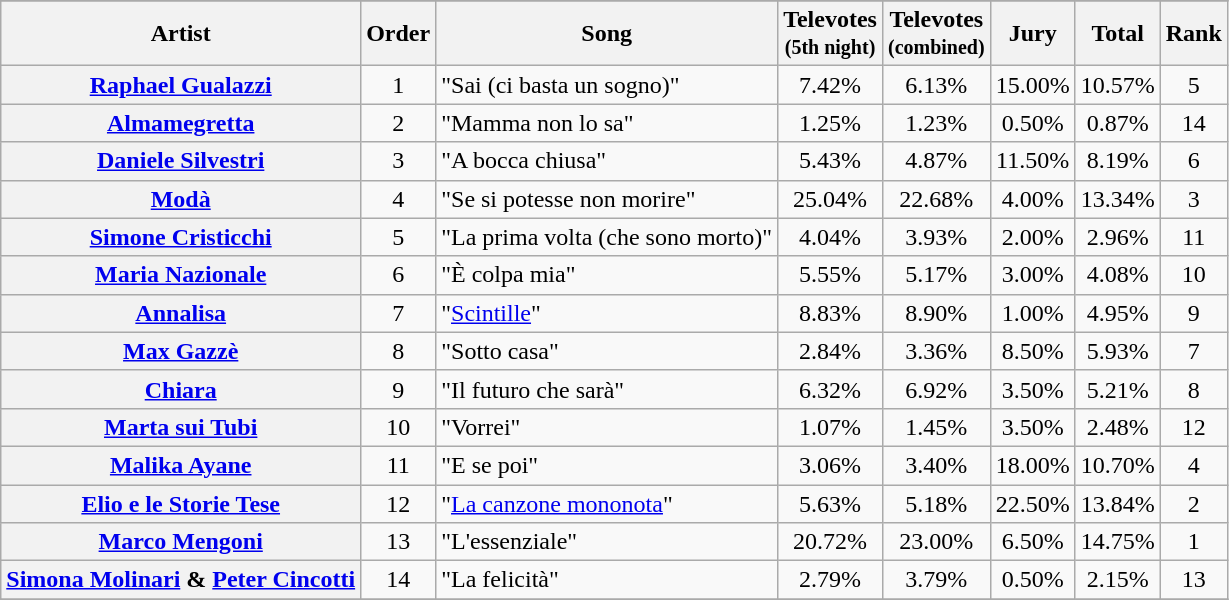<table class="wikitable plainrowheaders sortable">
<tr>
</tr>
<tr>
<th>Artist</th>
<th>Order</th>
<th>Song</th>
<th>Televotes<br><small>(5th night)</small></th>
<th>Televotes<br><small>(combined)</small></th>
<th>Jury</th>
<th>Total</th>
<th>Rank</th>
</tr>
<tr>
<th scope="row"><a href='#'>Raphael Gualazzi</a></th>
<td style="text-align:center;">1</td>
<td>"Sai (ci basta un sogno)"</td>
<td style="text-align:center;">7.42%</td>
<td style="text-align:center;">6.13%</td>
<td style="text-align:center;">15.00%</td>
<td style="text-align:center;">10.57%</td>
<td style="text-align:center;">5</td>
</tr>
<tr>
<th scope="row"><a href='#'>Almamegretta</a></th>
<td style="text-align:center;">2</td>
<td>"Mamma non lo sa"</td>
<td style="text-align:center;">1.25%</td>
<td style="text-align:center;">1.23%</td>
<td style="text-align:center;">0.50%</td>
<td style="text-align:center;">0.87%</td>
<td style="text-align:center;">14</td>
</tr>
<tr>
<th scope="row"><a href='#'>Daniele Silvestri</a></th>
<td style="text-align:center;">3</td>
<td>"A bocca chiusa"</td>
<td style="text-align:center;">5.43%</td>
<td style="text-align:center;">4.87%</td>
<td style="text-align:center;">11.50%</td>
<td style="text-align:center;">8.19%</td>
<td style="text-align:center;">6</td>
</tr>
<tr>
<th scope="row"><a href='#'>Modà</a></th>
<td style="text-align:center;">4</td>
<td>"Se si potesse non morire"</td>
<td style="text-align:center;">25.04%</td>
<td style="text-align:center;">22.68%</td>
<td style="text-align:center;">4.00%</td>
<td style="text-align:center;">13.34%</td>
<td style="text-align:center;">3</td>
</tr>
<tr>
<th scope="row"><a href='#'>Simone Cristicchi</a></th>
<td style="text-align:center;">5</td>
<td>"La prima volta (che sono morto)"</td>
<td style="text-align:center;">4.04%</td>
<td style="text-align:center;">3.93%</td>
<td style="text-align:center;">2.00%</td>
<td style="text-align:center;">2.96%</td>
<td style="text-align:center;">11</td>
</tr>
<tr>
<th scope="row"><a href='#'>Maria Nazionale</a></th>
<td style="text-align:center;">6</td>
<td>"È colpa mia"</td>
<td style="text-align:center;">5.55%</td>
<td style="text-align:center;">5.17%</td>
<td style="text-align:center;">3.00%</td>
<td style="text-align:center;">4.08%</td>
<td style="text-align:center;">10</td>
</tr>
<tr>
<th scope="row"><a href='#'>Annalisa</a></th>
<td style="text-align:center;">7</td>
<td>"<a href='#'>Scintille</a>"</td>
<td style="text-align:center;">8.83%</td>
<td style="text-align:center;">8.90%</td>
<td style="text-align:center;">1.00%</td>
<td style="text-align:center;">4.95%</td>
<td style="text-align:center;">9</td>
</tr>
<tr>
<th scope="row"><a href='#'>Max Gazzè</a></th>
<td style="text-align:center;">8</td>
<td>"Sotto casa"</td>
<td style="text-align:center;">2.84%</td>
<td style="text-align:center;">3.36%</td>
<td style="text-align:center;">8.50%</td>
<td style="text-align:center;">5.93%</td>
<td style="text-align:center;">7</td>
</tr>
<tr>
<th scope="row"><a href='#'>Chiara</a></th>
<td style="text-align:center;">9</td>
<td>"Il futuro che sarà"</td>
<td style="text-align:center;">6.32%</td>
<td style="text-align:center;">6.92%</td>
<td style="text-align:center;">3.50%</td>
<td style="text-align:center;">5.21%</td>
<td style="text-align:center;">8</td>
</tr>
<tr>
<th scope="row"><a href='#'>Marta sui Tubi</a></th>
<td style="text-align:center;">10</td>
<td>"Vorrei"</td>
<td style="text-align:center;">1.07%</td>
<td style="text-align:center;">1.45%</td>
<td style="text-align:center;">3.50%</td>
<td style="text-align:center;">2.48%</td>
<td style="text-align:center;">12</td>
</tr>
<tr>
<th scope="row"><a href='#'>Malika Ayane</a></th>
<td style="text-align:center;">11</td>
<td>"E se poi"</td>
<td style="text-align:center;">3.06%</td>
<td style="text-align:center;">3.40%</td>
<td style="text-align:center;">18.00%</td>
<td style="text-align:center;">10.70%</td>
<td style="text-align:center;">4</td>
</tr>
<tr>
<th scope="row"><a href='#'>Elio e le Storie Tese</a></th>
<td style="text-align:center;">12</td>
<td>"<a href='#'>La canzone mononota</a>"</td>
<td style="text-align:center;">5.63%</td>
<td style="text-align:center;">5.18%</td>
<td style="text-align:center;">22.50%</td>
<td style="text-align:center;">13.84%</td>
<td style="text-align:center;">2</td>
</tr>
<tr>
<th scope="row"><a href='#'>Marco Mengoni</a></th>
<td style="text-align:center;">13</td>
<td>"L'essenziale"</td>
<td style="text-align:center;">20.72%</td>
<td style="text-align:center;">23.00%</td>
<td style="text-align:center;">6.50%</td>
<td style="text-align:center;">14.75%</td>
<td style="text-align:center;">1</td>
</tr>
<tr>
<th scope="row"><a href='#'>Simona Molinari</a> & <a href='#'>Peter Cincotti</a></th>
<td style="text-align:center;">14</td>
<td>"La felicità"</td>
<td style="text-align:center;">2.79%</td>
<td style="text-align:center;">3.79%</td>
<td style="text-align:center;">0.50%</td>
<td style="text-align:center;">2.15%</td>
<td style="text-align:center;">13</td>
</tr>
<tr>
</tr>
</table>
